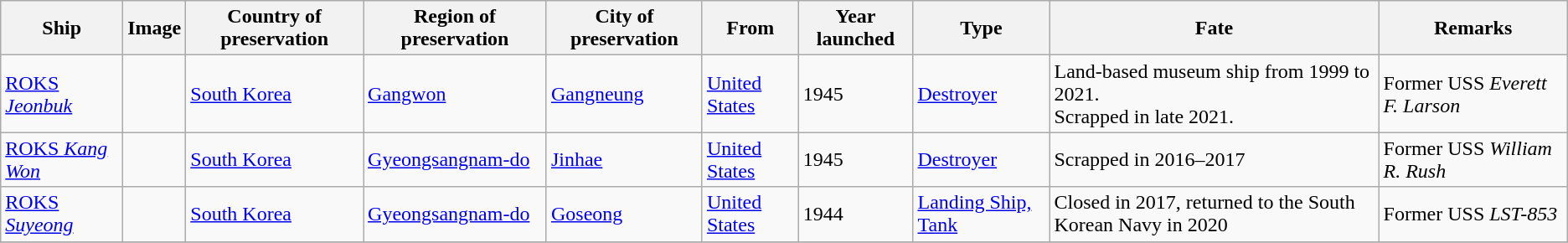<table class="wikitable sortable">
<tr>
<th>Ship</th>
<th>Image</th>
<th>Country of preservation</th>
<th>Region of preservation</th>
<th>City of preservation</th>
<th>From</th>
<th>Year launched</th>
<th>Type</th>
<th>Fate</th>
<th>Remarks</th>
</tr>
<tr>
<td><a href='#'>ROKS <em>Jeonbuk</em></a></td>
<td></td>
<td><a href='#'>South Korea</a></td>
<td><a href='#'>Gangwon</a></td>
<td><a href='#'>Gangneung</a></td>
<td><a href='#'>United States</a><br></td>
<td>1945</td>
<td><a href='#'>Destroyer</a></td>
<td>Land-based museum ship from 1999 to 2021.<br>Scrapped in late 2021.</td>
<td>Former USS <em>Everett F. Larson</em></td>
</tr>
<tr>
<td><a href='#'>ROKS <em>Kang Won</em></a></td>
<td></td>
<td><a href='#'>South Korea</a></td>
<td><a href='#'>Gyeongsangnam-do</a></td>
<td><a href='#'>Jinhae</a></td>
<td><a href='#'>United States</a><br></td>
<td>1945</td>
<td><a href='#'>Destroyer</a></td>
<td>Scrapped in 2016–2017</td>
<td>Former USS <em>William R. Rush</em></td>
</tr>
<tr>
<td><a href='#'>ROKS <em>Suyeong</em></a></td>
<td></td>
<td><a href='#'>South Korea</a></td>
<td><a href='#'>Gyeongsangnam-do</a></td>
<td><a href='#'>Goseong</a></td>
<td><a href='#'>United States</a><br></td>
<td>1944</td>
<td><a href='#'>Landing Ship, Tank</a></td>
<td>Closed in 2017, returned to the South Korean Navy in 2020</td>
<td>Former USS <em>LST-853</em></td>
</tr>
<tr>
</tr>
</table>
